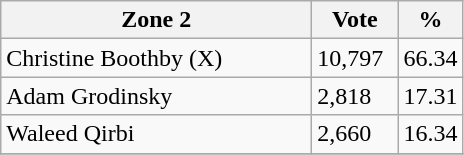<table class="wikitable">
<tr>
<th bgcolor="#DDDDFF" width="200px">Zone 2</th>
<th bgcolor="#DDDDFF" width="50px">Vote</th>
<th bgcolor="#DDDDFF" width="30px">%</th>
</tr>
<tr>
<td>Christine Boothby (X)</td>
<td>10,797</td>
<td>66.34</td>
</tr>
<tr>
<td>Adam Grodinsky</td>
<td>2,818</td>
<td>17.31</td>
</tr>
<tr>
<td>Waleed Qirbi</td>
<td>2,660</td>
<td>16.34</td>
</tr>
<tr>
</tr>
</table>
